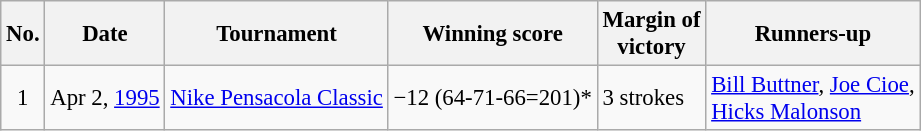<table class="wikitable" style="font-size:95%;">
<tr>
<th>No.</th>
<th>Date</th>
<th>Tournament</th>
<th>Winning score</th>
<th>Margin of<br>victory</th>
<th>Runners-up</th>
</tr>
<tr>
<td align=center>1</td>
<td align=right>Apr 2, <a href='#'>1995</a></td>
<td><a href='#'>Nike Pensacola Classic</a></td>
<td>−12 (64-71-66=201)*</td>
<td>3 strokes</td>
<td> <a href='#'>Bill Buttner</a>,  <a href='#'>Joe Cioe</a>,<br> <a href='#'>Hicks Malonson</a></td>
</tr>
</table>
